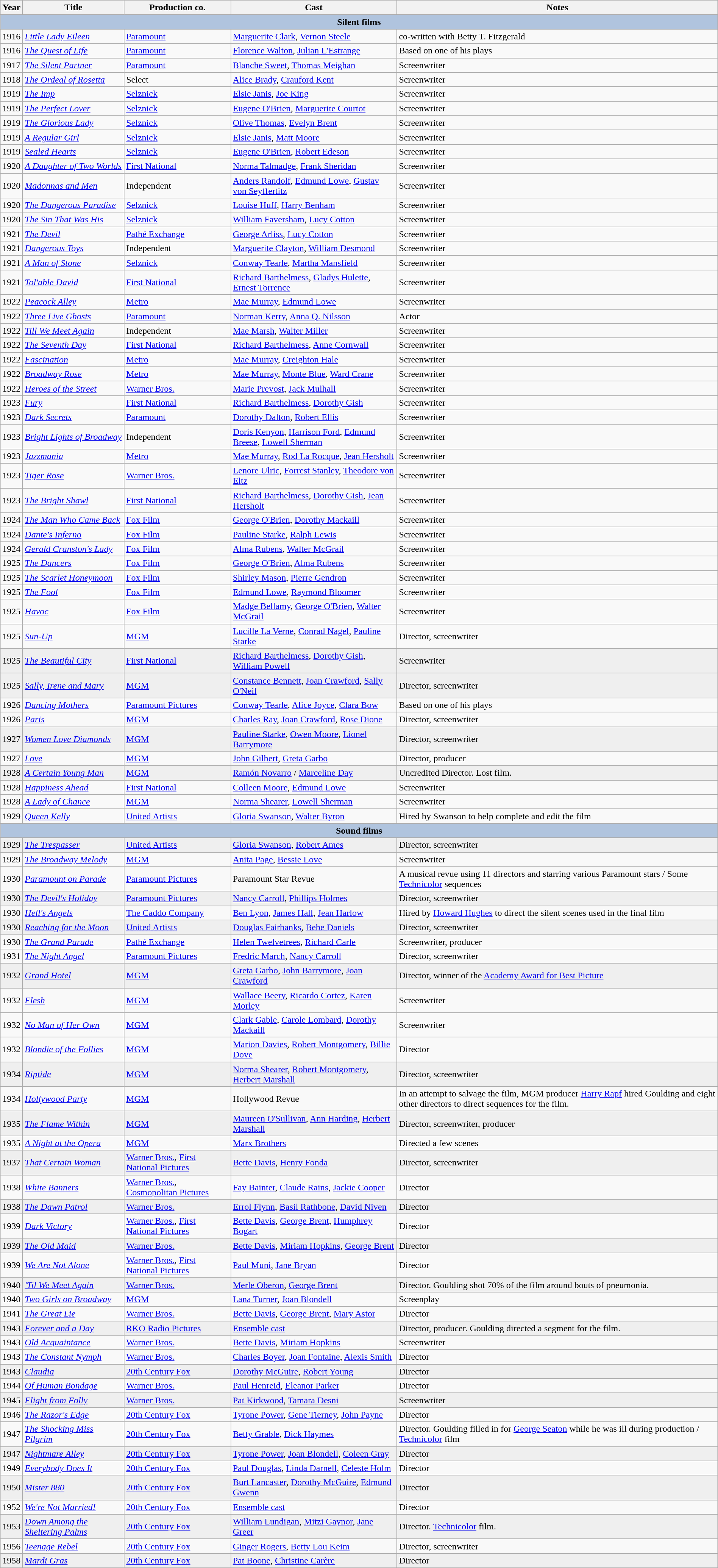<table class="wikitable sortable" width="100%">
<tr>
<th>Year</th>
<th>Title</th>
<th>Production co.</th>
<th>Cast</th>
<th>Notes</th>
</tr>
<tr>
<td colspan="8" align="center" style="background:LightSteelBlue"><strong>Silent films</strong></td>
</tr>
<tr>
<td>1916</td>
<td><em><a href='#'>Little Lady Eileen</a></em></td>
<td><a href='#'>Paramount</a></td>
<td><a href='#'>Marguerite Clark</a>, <a href='#'>Vernon Steele</a></td>
<td>co-written with Betty T. Fitzgerald</td>
</tr>
<tr>
<td>1916</td>
<td><em><a href='#'>The Quest of Life </a></em></td>
<td><a href='#'>Paramount</a></td>
<td><a href='#'>Florence Walton</a>, <a href='#'>Julian L'Estrange</a></td>
<td>Based on one of his plays</td>
</tr>
<tr>
<td>1917</td>
<td><em><a href='#'>The Silent Partner</a></em></td>
<td><a href='#'>Paramount</a></td>
<td><a href='#'>Blanche Sweet</a>, <a href='#'>Thomas Meighan</a></td>
<td>Screenwriter</td>
</tr>
<tr>
<td>1918</td>
<td><em><a href='#'>The Ordeal of Rosetta </a></em></td>
<td>Select</td>
<td><a href='#'>Alice Brady</a>, <a href='#'>Crauford Kent</a></td>
<td>Screenwriter</td>
</tr>
<tr>
<td>1919</td>
<td><em><a href='#'>The Imp</a></em></td>
<td><a href='#'>Selznick</a></td>
<td><a href='#'>Elsie Janis</a>, <a href='#'>Joe King</a></td>
<td>Screenwriter</td>
</tr>
<tr>
<td>1919</td>
<td><em><a href='#'>The Perfect Lover</a></em></td>
<td><a href='#'>Selznick</a></td>
<td><a href='#'>Eugene O'Brien</a>, <a href='#'>Marguerite Courtot</a></td>
<td>Screenwriter</td>
</tr>
<tr>
<td>1919</td>
<td><em><a href='#'>The Glorious Lady</a></em></td>
<td><a href='#'>Selznick</a></td>
<td><a href='#'>Olive Thomas</a>, <a href='#'>Evelyn Brent</a></td>
<td>Screenwriter</td>
</tr>
<tr>
<td>1919</td>
<td><em><a href='#'>A Regular Girl </a></em></td>
<td><a href='#'>Selznick</a></td>
<td><a href='#'>Elsie Janis</a>, <a href='#'>Matt Moore</a></td>
<td>Screenwriter</td>
</tr>
<tr>
<td>1919</td>
<td><em><a href='#'>Sealed Hearts</a></em></td>
<td><a href='#'>Selznick</a></td>
<td><a href='#'>Eugene O'Brien</a>, <a href='#'>Robert Edeson</a></td>
<td>Screenwriter</td>
</tr>
<tr>
<td>1920</td>
<td><em><a href='#'>A Daughter of Two Worlds </a></em></td>
<td><a href='#'>First National</a></td>
<td><a href='#'>Norma Talmadge</a>, <a href='#'>Frank Sheridan</a></td>
<td>Screenwriter</td>
</tr>
<tr>
<td>1920</td>
<td><em><a href='#'>Madonnas and Men</a></em></td>
<td>Independent</td>
<td><a href='#'>Anders Randolf</a>, <a href='#'>Edmund Lowe</a>, <a href='#'>Gustav von Seyffertitz</a></td>
<td>Screenwriter</td>
</tr>
<tr>
<td>1920</td>
<td><em><a href='#'>The Dangerous Paradise </a></em></td>
<td><a href='#'>Selznick</a></td>
<td><a href='#'>Louise Huff</a>, <a href='#'>Harry Benham</a></td>
<td>Screenwriter</td>
</tr>
<tr>
<td>1920</td>
<td><em><a href='#'>The Sin That Was His </a></em></td>
<td><a href='#'>Selznick</a></td>
<td><a href='#'>William Faversham</a>, <a href='#'>Lucy Cotton</a></td>
<td>Screenwriter</td>
</tr>
<tr>
<td>1921</td>
<td><em><a href='#'>The Devil</a></em></td>
<td><a href='#'>Pathé Exchange</a></td>
<td><a href='#'>George Arliss</a>, <a href='#'>Lucy Cotton</a></td>
<td>Screenwriter</td>
</tr>
<tr>
<td>1921</td>
<td><em><a href='#'>Dangerous Toys</a></em></td>
<td>Independent</td>
<td><a href='#'>Marguerite Clayton</a>, <a href='#'>William Desmond</a></td>
<td>Screenwriter</td>
</tr>
<tr>
<td>1921</td>
<td><em><a href='#'>A Man of Stone</a></em></td>
<td><a href='#'>Selznick</a></td>
<td><a href='#'>Conway Tearle</a>, <a href='#'>Martha Mansfield</a></td>
<td>Screenwriter</td>
</tr>
<tr>
<td>1921</td>
<td><em><a href='#'>Tol'able David</a></em></td>
<td><a href='#'>First National</a></td>
<td><a href='#'>Richard Barthelmess</a>, <a href='#'>Gladys Hulette</a>, <a href='#'>Ernest Torrence</a></td>
<td>Screenwriter</td>
</tr>
<tr>
<td>1922</td>
<td><em><a href='#'>Peacock Alley</a></em></td>
<td><a href='#'>Metro</a></td>
<td><a href='#'>Mae Murray</a>, <a href='#'>Edmund Lowe</a></td>
<td>Screenwriter</td>
</tr>
<tr>
<td>1922</td>
<td><em><a href='#'>Three Live Ghosts</a></em></td>
<td><a href='#'>Paramount</a></td>
<td><a href='#'>Norman Kerry</a>, <a href='#'>Anna Q. Nilsson</a></td>
<td>Actor</td>
</tr>
<tr>
<td>1922</td>
<td><em><a href='#'>Till We Meet Again</a></em></td>
<td>Independent</td>
<td><a href='#'>Mae Marsh</a>, <a href='#'>Walter Miller</a></td>
<td>Screenwriter</td>
</tr>
<tr>
<td>1922</td>
<td><em><a href='#'>The Seventh Day</a></em></td>
<td><a href='#'>First National</a></td>
<td><a href='#'>Richard Barthelmess</a>, <a href='#'>Anne Cornwall</a></td>
<td>Screenwriter</td>
</tr>
<tr>
<td>1922</td>
<td><em><a href='#'>Fascination</a></em></td>
<td><a href='#'>Metro</a></td>
<td><a href='#'>Mae Murray</a>, <a href='#'>Creighton Hale</a></td>
<td>Screenwriter</td>
</tr>
<tr>
<td>1922</td>
<td><em><a href='#'>Broadway Rose</a></em></td>
<td><a href='#'>Metro</a></td>
<td><a href='#'>Mae Murray</a>, <a href='#'>Monte Blue</a>, <a href='#'>Ward Crane</a></td>
<td>Screenwriter</td>
</tr>
<tr>
<td>1922</td>
<td><em><a href='#'>Heroes of the Street </a></em></td>
<td><a href='#'>Warner Bros.</a></td>
<td><a href='#'>Marie Prevost</a>, <a href='#'>Jack Mulhall</a></td>
<td>Screenwriter</td>
</tr>
<tr>
<td>1923</td>
<td><em><a href='#'>Fury</a></em></td>
<td><a href='#'>First National</a></td>
<td><a href='#'>Richard Barthelmess</a>, <a href='#'>Dorothy Gish</a></td>
<td>Screenwriter</td>
</tr>
<tr>
<td>1923</td>
<td><em><a href='#'>Dark Secrets</a></em></td>
<td><a href='#'>Paramount</a></td>
<td><a href='#'>Dorothy Dalton</a>, <a href='#'>Robert Ellis</a></td>
<td>Screenwriter</td>
</tr>
<tr>
<td>1923</td>
<td><em><a href='#'>Bright Lights of Broadway</a></em></td>
<td>Independent</td>
<td><a href='#'>Doris Kenyon</a>, <a href='#'>Harrison Ford</a>, <a href='#'>Edmund Breese</a>, <a href='#'>Lowell Sherman</a></td>
<td>Screenwriter</td>
</tr>
<tr>
<td>1923</td>
<td><em><a href='#'>Jazzmania </a></em></td>
<td><a href='#'>Metro</a></td>
<td><a href='#'>Mae Murray</a>, <a href='#'>Rod La Rocque</a>, <a href='#'>Jean Hersholt</a></td>
<td>Screenwriter</td>
</tr>
<tr>
<td>1923</td>
<td><em><a href='#'>Tiger Rose</a></em></td>
<td><a href='#'>Warner Bros.</a></td>
<td><a href='#'>Lenore Ulric</a>, <a href='#'>Forrest Stanley</a>, <a href='#'>Theodore von Eltz</a></td>
<td>Screenwriter</td>
</tr>
<tr>
<td>1923</td>
<td><em><a href='#'>The Bright Shawl</a></em></td>
<td><a href='#'>First National</a></td>
<td><a href='#'>Richard Barthelmess</a>, <a href='#'>Dorothy Gish</a>, <a href='#'>Jean Hersholt</a></td>
<td>Screenwriter</td>
</tr>
<tr>
<td>1924</td>
<td><em><a href='#'>The Man Who Came Back</a></em></td>
<td><a href='#'>Fox Film</a></td>
<td><a href='#'>George O'Brien</a>, <a href='#'>Dorothy Mackaill</a></td>
<td>Screenwriter</td>
</tr>
<tr>
<td>1924</td>
<td><em><a href='#'>Dante's Inferno</a></em></td>
<td><a href='#'>Fox Film</a></td>
<td><a href='#'>Pauline Starke</a>, <a href='#'>Ralph Lewis</a></td>
<td>Screenwriter</td>
</tr>
<tr>
<td>1924</td>
<td><em><a href='#'>Gerald Cranston's Lady</a></em></td>
<td><a href='#'>Fox Film</a></td>
<td><a href='#'>Alma Rubens</a>, <a href='#'>Walter McGrail</a></td>
<td>Screenwriter</td>
</tr>
<tr>
<td>1925</td>
<td><em><a href='#'>The Dancers</a></em></td>
<td><a href='#'>Fox Film</a></td>
<td><a href='#'>George O'Brien</a>, <a href='#'>Alma Rubens</a></td>
<td>Screenwriter</td>
</tr>
<tr>
<td>1925</td>
<td><em><a href='#'>The Scarlet Honeymoon</a></em></td>
<td><a href='#'>Fox Film</a></td>
<td><a href='#'>Shirley Mason</a>, <a href='#'>Pierre Gendron</a></td>
<td>Screenwriter</td>
</tr>
<tr>
<td>1925</td>
<td><em><a href='#'>The Fool</a></em></td>
<td><a href='#'>Fox Film</a></td>
<td><a href='#'>Edmund Lowe</a>, <a href='#'>Raymond Bloomer</a></td>
<td>Screenwriter</td>
</tr>
<tr>
<td>1925</td>
<td><em><a href='#'>Havoc</a></em></td>
<td><a href='#'>Fox Film</a></td>
<td><a href='#'>Madge Bellamy</a>, <a href='#'>George O'Brien</a>, <a href='#'>Walter McGrail</a></td>
<td>Screenwriter</td>
</tr>
<tr>
<td>1925</td>
<td><em><a href='#'>Sun-Up</a></em></td>
<td><a href='#'>MGM</a></td>
<td><a href='#'>Lucille La Verne</a>, <a href='#'>Conrad Nagel</a>, <a href='#'>Pauline Starke</a></td>
<td>Director, screenwriter</td>
</tr>
<tr style=background:#efefef;>
<td>1925</td>
<td><em><a href='#'>The Beautiful City</a></em></td>
<td><a href='#'>First National</a></td>
<td><a href='#'>Richard Barthelmess</a>, <a href='#'>Dorothy Gish</a>, <a href='#'>William Powell</a></td>
<td>Screenwriter</td>
</tr>
<tr style=background:#efefef;>
<td>1925</td>
<td><em><a href='#'>Sally, Irene and Mary</a></em></td>
<td><a href='#'>MGM</a></td>
<td><a href='#'>Constance Bennett</a>, <a href='#'>Joan Crawford</a>, <a href='#'>Sally O'Neil</a></td>
<td>Director, screenwriter</td>
</tr>
<tr>
<td>1926</td>
<td><em><a href='#'>Dancing Mothers</a></em></td>
<td><a href='#'>Paramount Pictures</a></td>
<td><a href='#'>Conway Tearle</a>, <a href='#'>Alice Joyce</a>, <a href='#'>Clara Bow</a></td>
<td>Based on one of his plays</td>
</tr>
<tr>
<td>1926</td>
<td><em><a href='#'>Paris</a></em></td>
<td><a href='#'>MGM</a></td>
<td><a href='#'>Charles Ray</a>, <a href='#'>Joan Crawford</a>, <a href='#'>Rose Dione</a></td>
<td>Director, screenwriter</td>
</tr>
<tr style=background:#efefef;>
<td>1927</td>
<td><em><a href='#'>Women Love Diamonds</a></em></td>
<td><a href='#'>MGM</a></td>
<td><a href='#'>Pauline Starke</a>, <a href='#'>Owen Moore</a>, <a href='#'>Lionel Barrymore</a></td>
<td>Director, screenwriter</td>
</tr>
<tr>
<td>1927</td>
<td><em><a href='#'>Love</a></em></td>
<td><a href='#'>MGM</a></td>
<td><a href='#'>John Gilbert</a>, <a href='#'>Greta Garbo</a></td>
<td>Director, producer</td>
</tr>
<tr style=background:#efefef;>
<td>1928</td>
<td><em><a href='#'>A Certain Young Man</a></em></td>
<td><a href='#'>MGM</a></td>
<td><a href='#'>Ramón Novarro</a> / <a href='#'>Marceline Day</a></td>
<td>Uncredited Director. Lost film.</td>
</tr>
<tr>
<td>1928</td>
<td><em><a href='#'>Happiness Ahead</a></em></td>
<td><a href='#'>First National</a></td>
<td><a href='#'>Colleen Moore</a>, <a href='#'>Edmund Lowe</a></td>
<td>Screenwriter</td>
</tr>
<tr>
<td>1928</td>
<td><em><a href='#'>A Lady of Chance</a></em></td>
<td><a href='#'>MGM</a></td>
<td><a href='#'>Norma Shearer</a>, <a href='#'>Lowell Sherman</a></td>
<td>Screenwriter</td>
</tr>
<tr>
<td>1929</td>
<td><em><a href='#'>Queen Kelly</a></em></td>
<td><a href='#'>United Artists</a></td>
<td><a href='#'>Gloria Swanson</a>, <a href='#'>Walter Byron</a></td>
<td>Hired by Swanson to help complete and edit the film</td>
</tr>
<tr>
<td colspan="8" align="center" style="background:LightSteelBlue"><strong>Sound films</strong></td>
</tr>
<tr style=background:#efefef;>
<td>1929</td>
<td><em><a href='#'>The Trespasser</a></em></td>
<td><a href='#'>United Artists</a></td>
<td><a href='#'>Gloria Swanson</a>, <a href='#'>Robert Ames</a></td>
<td>Director, screenwriter</td>
</tr>
<tr>
<td>1929</td>
<td><em><a href='#'>The Broadway Melody</a></em></td>
<td><a href='#'>MGM</a></td>
<td><a href='#'>Anita Page</a>, <a href='#'>Bessie Love</a></td>
<td>Screenwriter</td>
</tr>
<tr>
<td>1930</td>
<td><em><a href='#'>Paramount on Parade</a></em></td>
<td><a href='#'>Paramount Pictures</a></td>
<td>Paramount Star Revue</td>
<td>A musical revue using 11 directors and starring various Paramount stars / Some <a href='#'>Technicolor</a> sequences</td>
</tr>
<tr style=background:#efefef;>
<td>1930</td>
<td><em><a href='#'>The Devil's Holiday</a></em></td>
<td><a href='#'>Paramount Pictures</a></td>
<td><a href='#'>Nancy Carroll</a>, <a href='#'>Phillips Holmes</a></td>
<td>Director, screenwriter</td>
</tr>
<tr>
<td>1930</td>
<td><em><a href='#'>Hell's Angels</a></em></td>
<td><a href='#'>The Caddo Company</a></td>
<td><a href='#'>Ben Lyon</a>, <a href='#'>James Hall</a>, <a href='#'>Jean Harlow</a></td>
<td>Hired by <a href='#'>Howard Hughes</a> to direct the silent scenes used in the final film</td>
</tr>
<tr style=background:#efefef;>
<td>1930</td>
<td><em><a href='#'>Reaching for the Moon</a></em></td>
<td><a href='#'>United Artists</a></td>
<td><a href='#'>Douglas Fairbanks</a>, <a href='#'>Bebe Daniels</a></td>
<td>Director, screenwriter</td>
</tr>
<tr>
<td>1930</td>
<td><em><a href='#'>The Grand Parade</a></em></td>
<td><a href='#'>Pathé Exchange</a></td>
<td><a href='#'>Helen Twelvetrees</a>, <a href='#'>Richard Carle</a></td>
<td>Screenwriter, producer</td>
</tr>
<tr>
<td>1931</td>
<td><em><a href='#'>The Night Angel</a></em></td>
<td><a href='#'>Paramount Pictures</a></td>
<td><a href='#'>Fredric March</a>, <a href='#'>Nancy Carroll</a></td>
<td>Director, screenwriter</td>
</tr>
<tr style=background:#efefef;>
<td>1932</td>
<td><em><a href='#'>Grand Hotel</a></em></td>
<td><a href='#'>MGM</a></td>
<td><a href='#'>Greta Garbo</a>, <a href='#'>John Barrymore</a>, <a href='#'>Joan Crawford</a></td>
<td>Director, winner of the <a href='#'>Academy Award for Best Picture</a></td>
</tr>
<tr>
<td>1932</td>
<td><em><a href='#'>Flesh</a></em></td>
<td><a href='#'>MGM</a></td>
<td><a href='#'>Wallace Beery</a>, <a href='#'>Ricardo Cortez</a>, <a href='#'>Karen Morley</a></td>
<td>Screenwriter</td>
</tr>
<tr>
<td>1932</td>
<td><em><a href='#'>No Man of Her Own</a></em></td>
<td><a href='#'>MGM</a></td>
<td><a href='#'>Clark Gable</a>, <a href='#'>Carole Lombard</a>, <a href='#'>Dorothy Mackaill</a></td>
<td>Screenwriter</td>
</tr>
<tr>
<td>1932</td>
<td><em><a href='#'>Blondie of the Follies</a></em></td>
<td><a href='#'>MGM</a></td>
<td><a href='#'>Marion Davies</a>, <a href='#'>Robert Montgomery</a>, <a href='#'>Billie Dove</a></td>
<td>Director</td>
</tr>
<tr style=background:#efefef;>
<td>1934</td>
<td><em><a href='#'>Riptide</a></em></td>
<td><a href='#'>MGM</a></td>
<td><a href='#'>Norma Shearer</a>, <a href='#'>Robert Montgomery</a>, <a href='#'>Herbert Marshall</a></td>
<td>Director, screenwriter</td>
</tr>
<tr>
<td>1934</td>
<td><em><a href='#'>Hollywood Party</a></em></td>
<td><a href='#'>MGM</a></td>
<td>Hollywood Revue</td>
<td>In an attempt to salvage the film, MGM producer <a href='#'>Harry Rapf</a> hired Goulding and eight other directors to direct sequences for the film.</td>
</tr>
<tr style=background:#efefef;>
<td>1935</td>
<td><em><a href='#'>The Flame Within</a></em></td>
<td><a href='#'>MGM</a></td>
<td><a href='#'>Maureen O'Sullivan</a>, <a href='#'>Ann Harding</a>, <a href='#'>Herbert Marshall</a></td>
<td>Director, screenwriter, producer</td>
</tr>
<tr>
<td>1935</td>
<td><em><a href='#'>A Night at the Opera</a></em></td>
<td><a href='#'>MGM</a></td>
<td><a href='#'>Marx Brothers</a></td>
<td>Directed a few scenes</td>
</tr>
<tr style=background:#efefef;>
<td>1937</td>
<td><em><a href='#'>That Certain Woman</a></em></td>
<td><a href='#'>Warner Bros.</a>, <a href='#'>First National Pictures</a></td>
<td><a href='#'>Bette Davis</a>, <a href='#'>Henry Fonda</a></td>
<td>Director, screenwriter</td>
</tr>
<tr>
<td>1938</td>
<td><em><a href='#'>White Banners</a></em></td>
<td><a href='#'>Warner Bros.</a>, <a href='#'>Cosmopolitan Pictures</a></td>
<td><a href='#'>Fay Bainter</a>, <a href='#'>Claude Rains</a>, <a href='#'>Jackie Cooper</a></td>
<td>Director</td>
</tr>
<tr style=background:#efefef;>
<td>1938</td>
<td><em><a href='#'>The Dawn Patrol</a></em></td>
<td><a href='#'>Warner Bros.</a></td>
<td><a href='#'>Errol Flynn</a>, <a href='#'>Basil Rathbone</a>, <a href='#'>David Niven</a></td>
<td>Director</td>
</tr>
<tr>
<td>1939</td>
<td><em><a href='#'>Dark Victory</a></em></td>
<td><a href='#'>Warner Bros.</a>, <a href='#'>First National Pictures</a></td>
<td><a href='#'>Bette Davis</a>, <a href='#'>George Brent</a>, <a href='#'>Humphrey Bogart</a></td>
<td>Director</td>
</tr>
<tr style=background:#efefef;>
<td>1939</td>
<td><em><a href='#'>The Old Maid</a></em></td>
<td><a href='#'>Warner Bros.</a></td>
<td><a href='#'>Bette Davis</a>, <a href='#'>Miriam Hopkins</a>, <a href='#'>George Brent</a></td>
<td>Director</td>
</tr>
<tr>
<td>1939</td>
<td><em><a href='#'>We Are Not Alone</a></em></td>
<td><a href='#'>Warner Bros.</a>, <a href='#'>First National Pictures</a></td>
<td><a href='#'>Paul Muni</a>, <a href='#'>Jane Bryan</a></td>
<td>Director</td>
</tr>
<tr style=background:#efefef;>
<td>1940</td>
<td><em><a href='#'>'Til We Meet Again</a></em></td>
<td><a href='#'>Warner Bros.</a></td>
<td><a href='#'>Merle Oberon</a>, <a href='#'>George Brent</a></td>
<td>Director. Goulding shot 70% of the film around bouts of pneumonia.</td>
</tr>
<tr>
<td>1940</td>
<td><em><a href='#'>Two Girls on Broadway </a></em></td>
<td><a href='#'>MGM</a></td>
<td><a href='#'>Lana Turner</a>, <a href='#'>Joan Blondell</a></td>
<td>Screenplay</td>
</tr>
<tr>
<td>1941</td>
<td><em><a href='#'>The Great Lie</a></em></td>
<td><a href='#'>Warner Bros.</a></td>
<td><a href='#'>Bette Davis</a>, <a href='#'>George Brent</a>, <a href='#'>Mary Astor</a></td>
<td>Director</td>
</tr>
<tr style=background:#efefef;>
<td>1943</td>
<td><em><a href='#'>Forever and a Day</a></em></td>
<td><a href='#'>RKO Radio Pictures</a></td>
<td><a href='#'>Ensemble cast</a></td>
<td>Director, producer. Goulding directed a segment for the film.</td>
</tr>
<tr>
<td>1943</td>
<td><em><a href='#'>Old Acquaintance </a></em></td>
<td><a href='#'>Warner Bros.</a></td>
<td><a href='#'>Bette Davis</a>, <a href='#'>Miriam Hopkins</a></td>
<td>Screenwriter</td>
</tr>
<tr>
<td>1943</td>
<td><em><a href='#'>The Constant Nymph</a></em></td>
<td><a href='#'>Warner Bros.</a></td>
<td><a href='#'>Charles Boyer</a>, <a href='#'>Joan Fontaine</a>, <a href='#'>Alexis Smith</a></td>
<td>Director</td>
</tr>
<tr style=background:#efefef;>
<td>1943</td>
<td><em><a href='#'>Claudia</a></em></td>
<td><a href='#'>20th Century Fox</a></td>
<td><a href='#'>Dorothy McGuire</a>, <a href='#'>Robert Young</a></td>
<td>Director</td>
</tr>
<tr>
<td>1944</td>
<td><em><a href='#'>Of Human Bondage</a></em></td>
<td><a href='#'>Warner Bros.</a></td>
<td><a href='#'>Paul Henreid</a>, <a href='#'>Eleanor Parker</a></td>
<td>Director</td>
</tr>
<tr style=background:#efefef;>
<td>1945</td>
<td><em><a href='#'>Flight from Folly</a></em></td>
<td><a href='#'>Warner Bros.</a></td>
<td><a href='#'>Pat Kirkwood</a>, <a href='#'>Tamara Desni</a></td>
<td>Screenwriter</td>
</tr>
<tr>
<td>1946</td>
<td><em><a href='#'>The Razor's Edge</a></em></td>
<td><a href='#'>20th Century Fox</a></td>
<td><a href='#'>Tyrone Power</a>, <a href='#'>Gene Tierney</a>, <a href='#'>John Payne</a></td>
<td>Director</td>
</tr>
<tr>
<td>1947</td>
<td><em><a href='#'>The Shocking Miss Pilgrim</a></em></td>
<td><a href='#'>20th Century Fox</a></td>
<td><a href='#'>Betty Grable</a>, <a href='#'>Dick Haymes</a></td>
<td>Director. Goulding filled in for <a href='#'>George Seaton</a> while he was ill during production / <a href='#'>Technicolor</a> film</td>
</tr>
<tr style=background:#efefef;>
<td>1947</td>
<td><em><a href='#'>Nightmare Alley</a></em></td>
<td><a href='#'>20th Century Fox</a></td>
<td><a href='#'>Tyrone Power</a>, <a href='#'>Joan Blondell</a>, <a href='#'>Coleen Gray</a></td>
<td>Director</td>
</tr>
<tr>
<td>1949</td>
<td><em><a href='#'>Everybody Does It</a></em></td>
<td><a href='#'>20th Century Fox</a></td>
<td><a href='#'>Paul Douglas</a>, <a href='#'>Linda Darnell</a>, <a href='#'>Celeste Holm</a></td>
<td>Director</td>
</tr>
<tr style=background:#efefef;>
<td>1950</td>
<td><em><a href='#'>Mister 880</a></em></td>
<td><a href='#'>20th Century Fox</a></td>
<td><a href='#'>Burt Lancaster</a>, <a href='#'>Dorothy McGuire</a>, <a href='#'>Edmund Gwenn</a></td>
<td>Director</td>
</tr>
<tr>
<td>1952</td>
<td><em><a href='#'>We're Not Married!</a></em></td>
<td><a href='#'>20th Century Fox</a></td>
<td><a href='#'>Ensemble cast</a></td>
<td>Director</td>
</tr>
<tr style=background:#efefef;>
<td>1953</td>
<td><em><a href='#'>Down Among the Sheltering Palms</a></em></td>
<td><a href='#'>20th Century Fox</a></td>
<td><a href='#'>William Lundigan</a>, <a href='#'>Mitzi Gaynor</a>, <a href='#'>Jane Greer</a></td>
<td>Director. <a href='#'>Technicolor</a> film.</td>
</tr>
<tr>
<td>1956</td>
<td><em><a href='#'>Teenage Rebel</a></em></td>
<td><a href='#'>20th Century Fox</a></td>
<td><a href='#'>Ginger Rogers</a>, <a href='#'>Betty Lou Keim</a></td>
<td>Director, screenwriter</td>
</tr>
<tr style=background:#efefef;>
<td>1958</td>
<td><em><a href='#'>Mardi Gras</a></em></td>
<td><a href='#'>20th Century Fox</a></td>
<td><a href='#'>Pat Boone</a>, <a href='#'>Christine Carère</a></td>
<td>Director</td>
</tr>
</table>
